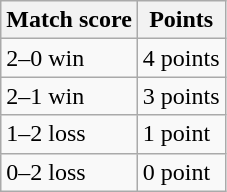<table class="wikitable">
<tr>
<th>Match score</th>
<th>Points</th>
</tr>
<tr>
<td>2–0 win</td>
<td>4 points</td>
</tr>
<tr>
<td>2–1 win</td>
<td>3 points</td>
</tr>
<tr>
<td>1–2 loss</td>
<td>1 point</td>
</tr>
<tr>
<td>0–2 loss</td>
<td>0 point</td>
</tr>
</table>
